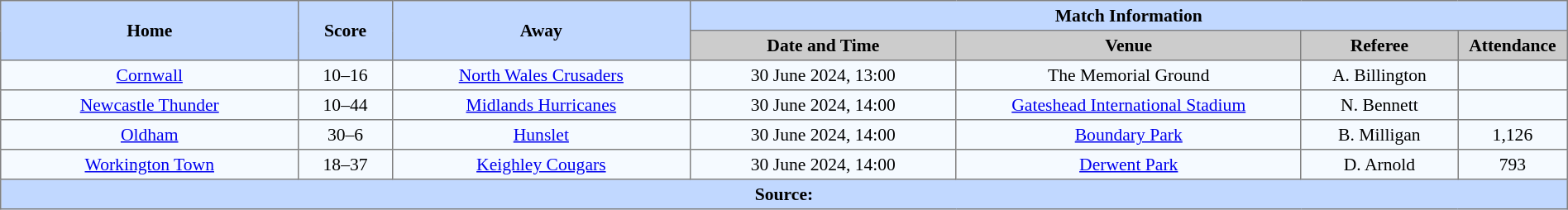<table border=1 style="border-collapse:collapse; font-size:90%; text-align:center;" cellpadding=3 cellspacing=0 width=100%>
<tr bgcolor=#C1D8FF>
<th scope="col" rowspan=2 width=19%>Home</th>
<th scope="col" rowspan=2 width=6%>Score</th>
<th scope="col" rowspan=2 width=19%>Away</th>
<th colspan=6>Match Information</th>
</tr>
<tr bgcolor=#CCCCCC>
<th scope="col" width=17%>Date and Time</th>
<th scope="col" width=22%>Venue</th>
<th scope="col" width=10%>Referee</th>
<th scope="col" width=7%>Attendance</th>
</tr>
<tr bgcolor=#F5FAFF>
<td> <a href='#'>Cornwall</a></td>
<td>10–16</td>
<td>  <a href='#'>North Wales Crusaders</a></td>
<td>30 June 2024, 13:00</td>
<td>The Memorial Ground</td>
<td>A. Billington</td>
<td></td>
</tr>
<tr bgcolor=#F5FAFF>
<td> <a href='#'>Newcastle Thunder</a></td>
<td>10–44</td>
<td> <a href='#'>Midlands Hurricanes</a></td>
<td>30 June 2024, 14:00</td>
<td><a href='#'>Gateshead International Stadium</a></td>
<td>N. Bennett</td>
<td></td>
</tr>
<tr bgcolor=#F5FAFF>
<td> <a href='#'>Oldham</a></td>
<td>30–6</td>
<td> <a href='#'>Hunslet</a></td>
<td>30 June 2024, 14:00</td>
<td><a href='#'>Boundary Park</a></td>
<td>B. Milligan</td>
<td>1,126</td>
</tr>
<tr bgcolor=#F5FAFF>
<td> <a href='#'>Workington Town</a></td>
<td>18–37</td>
<td> <a href='#'>Keighley Cougars</a></td>
<td>30 June 2024, 14:00</td>
<td><a href='#'>Derwent Park</a></td>
<td>D. Arnold</td>
<td>793</td>
</tr>
<tr style="background:#c1d8ff;">
<th colspan=7>Source:</th>
</tr>
</table>
